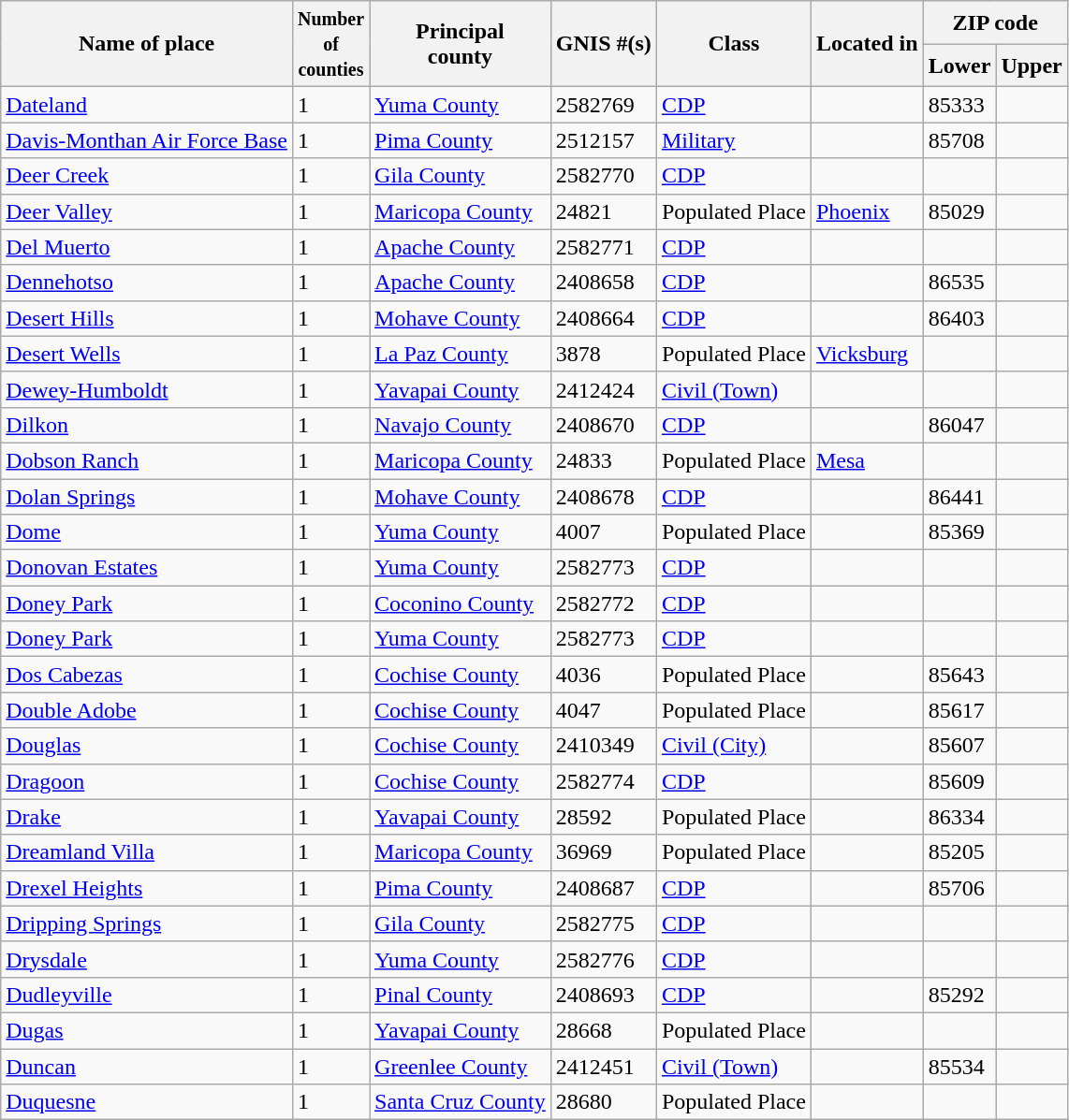<table class="wikitable sortable">
<tr>
<th rowspan=2>Name of place</th>
<th rowspan=2><small>Number <br>of<br>counties</small></th>
<th rowspan=2>Principal <br> county</th>
<th rowspan=2>GNIS #(s)</th>
<th rowspan=2>Class</th>
<th rowspan=2>Located in</th>
<th colspan=2>ZIP code</th>
</tr>
<tr>
<th>Lower</th>
<th>Upper</th>
</tr>
<tr>
<td><a href='#'>Dateland</a></td>
<td>1</td>
<td><a href='#'>Yuma County</a></td>
<td>2582769</td>
<td><a href='#'>CDP</a></td>
<td></td>
<td>85333</td>
<td></td>
</tr>
<tr>
<td><a href='#'>Davis-Monthan Air Force Base</a></td>
<td>1</td>
<td><a href='#'>Pima County</a></td>
<td>2512157</td>
<td><a href='#'>Military</a></td>
<td></td>
<td>85708</td>
<td></td>
</tr>
<tr>
<td><a href='#'>Deer Creek</a></td>
<td>1</td>
<td><a href='#'>Gila County</a></td>
<td>2582770</td>
<td><a href='#'>CDP</a></td>
<td></td>
<td></td>
<td></td>
</tr>
<tr>
<td><a href='#'>Deer Valley</a></td>
<td>1</td>
<td><a href='#'>Maricopa County</a></td>
<td>24821</td>
<td>Populated Place</td>
<td><a href='#'>Phoenix</a></td>
<td>85029</td>
<td></td>
</tr>
<tr>
<td><a href='#'>Del Muerto</a></td>
<td>1</td>
<td><a href='#'>Apache County</a></td>
<td>2582771</td>
<td><a href='#'>CDP</a></td>
<td></td>
<td></td>
<td></td>
</tr>
<tr>
<td><a href='#'>Dennehotso</a></td>
<td>1</td>
<td><a href='#'>Apache County</a></td>
<td>2408658</td>
<td><a href='#'>CDP</a></td>
<td></td>
<td>86535</td>
<td></td>
</tr>
<tr>
<td><a href='#'>Desert Hills</a></td>
<td>1</td>
<td><a href='#'>Mohave County</a></td>
<td>2408664</td>
<td><a href='#'>CDP</a></td>
<td></td>
<td>86403</td>
<td></td>
</tr>
<tr>
<td><a href='#'>Desert Wells</a></td>
<td>1</td>
<td><a href='#'>La Paz County</a></td>
<td>3878</td>
<td>Populated Place</td>
<td><a href='#'>Vicksburg</a></td>
<td></td>
<td></td>
</tr>
<tr>
<td><a href='#'>Dewey-Humboldt</a></td>
<td>1</td>
<td><a href='#'>Yavapai County</a></td>
<td>2412424</td>
<td><a href='#'>Civil (Town)</a></td>
<td></td>
<td></td>
<td></td>
</tr>
<tr>
<td><a href='#'>Dilkon</a></td>
<td>1</td>
<td><a href='#'>Navajo County</a></td>
<td>2408670</td>
<td><a href='#'>CDP</a></td>
<td></td>
<td>86047</td>
<td></td>
</tr>
<tr>
<td><a href='#'>Dobson Ranch</a></td>
<td>1</td>
<td><a href='#'>Maricopa County</a></td>
<td>24833</td>
<td>Populated Place</td>
<td><a href='#'>Mesa</a></td>
<td></td>
<td></td>
</tr>
<tr>
<td><a href='#'>Dolan Springs</a></td>
<td>1</td>
<td><a href='#'>Mohave County</a></td>
<td>2408678</td>
<td><a href='#'>CDP</a></td>
<td></td>
<td>86441</td>
<td></td>
</tr>
<tr>
<td><a href='#'>Dome</a></td>
<td>1</td>
<td><a href='#'>Yuma County</a></td>
<td>4007</td>
<td>Populated Place</td>
<td></td>
<td>85369</td>
<td></td>
</tr>
<tr>
<td><a href='#'>Donovan Estates</a></td>
<td>1</td>
<td><a href='#'>Yuma County</a></td>
<td>2582773</td>
<td><a href='#'>CDP</a></td>
<td></td>
<td></td>
<td></td>
</tr>
<tr>
<td><a href='#'>Doney Park</a></td>
<td>1</td>
<td><a href='#'>Coconino County</a></td>
<td>2582772</td>
<td><a href='#'>CDP</a></td>
<td></td>
<td></td>
<td></td>
</tr>
<tr>
<td><a href='#'>Doney Park</a></td>
<td>1</td>
<td><a href='#'>Yuma County</a></td>
<td>2582773</td>
<td><a href='#'>CDP</a></td>
<td></td>
<td></td>
<td></td>
</tr>
<tr>
<td><a href='#'>Dos Cabezas</a></td>
<td>1</td>
<td><a href='#'>Cochise County</a></td>
<td>4036</td>
<td>Populated Place</td>
<td></td>
<td>85643</td>
<td></td>
</tr>
<tr>
<td><a href='#'>Double Adobe</a></td>
<td>1</td>
<td><a href='#'>Cochise County</a></td>
<td>4047</td>
<td>Populated Place</td>
<td></td>
<td>85617</td>
<td></td>
</tr>
<tr>
<td><a href='#'>Douglas</a></td>
<td>1</td>
<td><a href='#'>Cochise County</a></td>
<td>2410349</td>
<td><a href='#'>Civil (City)</a></td>
<td></td>
<td>85607</td>
<td></td>
</tr>
<tr>
<td><a href='#'>Dragoon</a></td>
<td>1</td>
<td><a href='#'>Cochise County</a></td>
<td>2582774</td>
<td><a href='#'>CDP</a></td>
<td></td>
<td>85609</td>
<td></td>
</tr>
<tr>
<td><a href='#'>Drake</a></td>
<td>1</td>
<td><a href='#'>Yavapai County</a></td>
<td>28592</td>
<td>Populated Place</td>
<td></td>
<td>86334</td>
<td></td>
</tr>
<tr>
<td><a href='#'>Dreamland Villa</a></td>
<td>1</td>
<td><a href='#'>Maricopa County</a></td>
<td>36969</td>
<td>Populated Place</td>
<td></td>
<td>85205</td>
<td></td>
</tr>
<tr>
<td><a href='#'>Drexel Heights</a></td>
<td>1</td>
<td><a href='#'>Pima County</a></td>
<td>2408687</td>
<td><a href='#'>CDP</a></td>
<td></td>
<td>85706</td>
<td></td>
</tr>
<tr>
<td><a href='#'>Dripping Springs</a></td>
<td>1</td>
<td><a href='#'>Gila County</a></td>
<td>2582775</td>
<td><a href='#'>CDP</a></td>
<td></td>
<td></td>
<td></td>
</tr>
<tr>
<td><a href='#'>Drysdale</a></td>
<td>1</td>
<td><a href='#'>Yuma County</a></td>
<td>2582776</td>
<td><a href='#'>CDP</a></td>
<td></td>
<td></td>
<td></td>
</tr>
<tr>
<td><a href='#'>Dudleyville</a></td>
<td>1</td>
<td><a href='#'>Pinal County</a></td>
<td>2408693</td>
<td><a href='#'>CDP</a></td>
<td></td>
<td>85292</td>
<td></td>
</tr>
<tr>
<td><a href='#'>Dugas</a></td>
<td>1</td>
<td><a href='#'>Yavapai County</a></td>
<td>28668</td>
<td>Populated Place</td>
<td></td>
<td></td>
<td></td>
</tr>
<tr>
<td><a href='#'>Duncan</a></td>
<td>1</td>
<td><a href='#'>Greenlee County</a></td>
<td>2412451</td>
<td><a href='#'>Civil (Town)</a></td>
<td></td>
<td>85534</td>
<td></td>
</tr>
<tr>
<td><a href='#'>Duquesne</a></td>
<td>1</td>
<td><a href='#'>Santa Cruz County</a></td>
<td>28680</td>
<td>Populated Place</td>
<td></td>
<td></td>
<td></td>
</tr>
</table>
